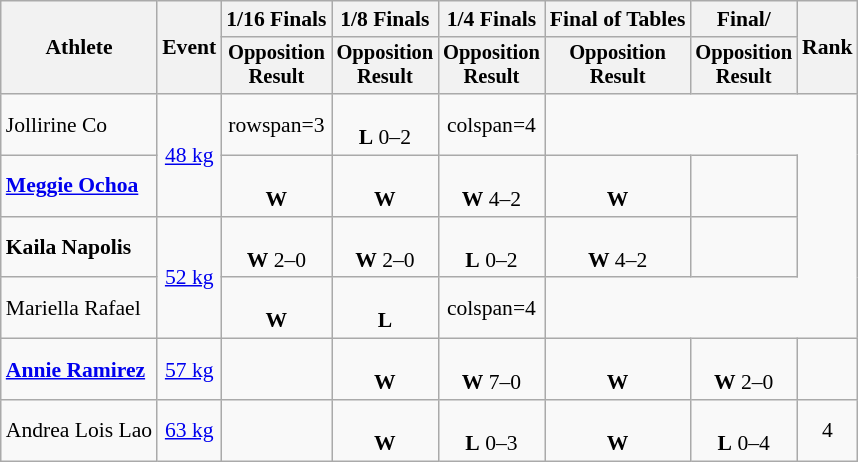<table class=wikitable style="text-align:center; font-size:90%">
<tr>
<th rowspan=2>Athlete</th>
<th rowspan=2>Event</th>
<th>1/16 Finals</th>
<th>1/8 Finals</th>
<th>1/4 Finals</th>
<th>Final of Tables</th>
<th>Final/</th>
<th rowspan=2>Rank</th>
</tr>
<tr style="font-size:95%">
<th>Opposition<br>Result</th>
<th>Opposition<br>Result</th>
<th>Opposition<br>Result</th>
<th>Opposition<br>Result</th>
<th>Opposition<br>Result</th>
</tr>
<tr>
<td align=left>Jollirine Co</td>
<td rowspan=2><a href='#'>48 kg</a></td>
<td>rowspan=3 </td>
<td><br><strong>L</strong> 0–2</td>
<td>colspan=4 </td>
</tr>
<tr>
<td align=left><strong><a href='#'>Meggie Ochoa</a></strong></td>
<td><br><strong>W</strong> </td>
<td><br><strong>W</strong> </td>
<td><br><strong>W</strong> 4–2</td>
<td><br><strong>W</strong> </td>
<td></td>
</tr>
<tr>
<td align=left><strong>Kaila Napolis</strong></td>
<td rowspan=2><a href='#'>52 kg</a></td>
<td><br><strong>W</strong> 2–0</td>
<td><br><strong>W</strong> 2–0</td>
<td><br><strong>L</strong> 0–2</td>
<td><br><strong>W</strong> 4–2</td>
<td></td>
</tr>
<tr>
<td align=left>Mariella Rafael</td>
<td><br><strong>W</strong> </td>
<td><br><strong>L</strong> </td>
<td>colspan=4 </td>
</tr>
<tr>
<td align=left><strong><a href='#'>Annie Ramirez</a></strong></td>
<td><a href='#'>57 kg</a></td>
<td></td>
<td><br><strong>W</strong> </td>
<td><br><strong>W</strong> 7–0</td>
<td><br><strong>W</strong> </td>
<td><br><strong>W</strong> 2–0</td>
<td></td>
</tr>
<tr>
<td align=left>Andrea Lois Lao</td>
<td><a href='#'>63 kg</a></td>
<td></td>
<td><br><strong>W</strong> </td>
<td><br><strong>L</strong> 0–3</td>
<td><br><strong>W</strong> </td>
<td><br><strong>L</strong> 0–4</td>
<td>4</td>
</tr>
</table>
